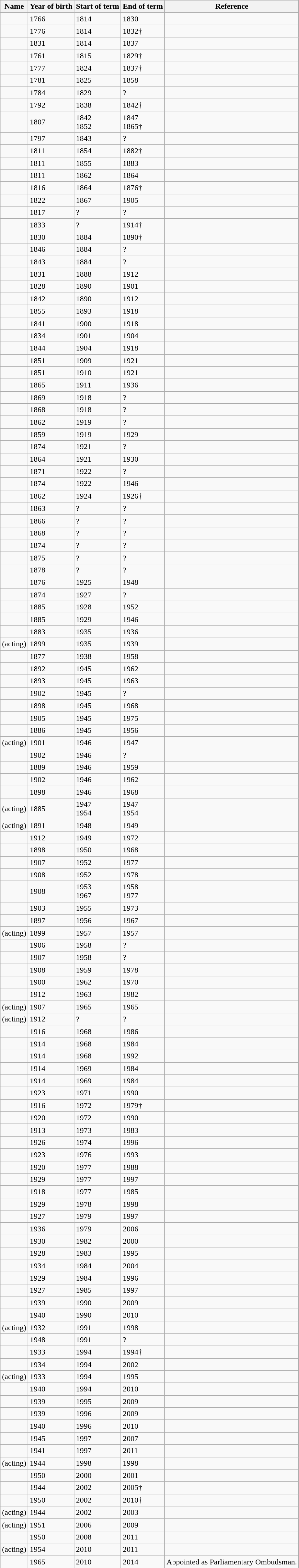<table class="wikitable sortable">
<tr>
<th>Name</th>
<th>Year of birth</th>
<th>Start of term</th>
<th>End of term</th>
<th>Reference</th>
</tr>
<tr>
<td></td>
<td>1766</td>
<td>1814</td>
<td>1830</td>
<td></td>
</tr>
<tr>
<td></td>
<td>1776</td>
<td>1814</td>
<td>1832†</td>
<td></td>
</tr>
<tr>
<td></td>
<td>1831</td>
<td>1814</td>
<td>1837</td>
<td></td>
</tr>
<tr>
<td></td>
<td>1761</td>
<td>1815</td>
<td>1829†</td>
<td></td>
</tr>
<tr>
<td></td>
<td>1777</td>
<td>1824</td>
<td>1837†</td>
<td></td>
</tr>
<tr>
<td></td>
<td>1781</td>
<td>1825</td>
<td>1858</td>
<td></td>
</tr>
<tr>
<td></td>
<td>1784</td>
<td>1829</td>
<td>?</td>
<td></td>
</tr>
<tr>
<td></td>
<td>1792</td>
<td>1838</td>
<td>1842†</td>
<td></td>
</tr>
<tr>
<td></td>
<td>1807</td>
<td>1842<br>1852</td>
<td>1847<br>1865†</td>
<td></td>
</tr>
<tr>
<td></td>
<td>1797</td>
<td>1843</td>
<td>?</td>
<td></td>
</tr>
<tr>
<td></td>
<td>1811</td>
<td>1854</td>
<td>1882†</td>
<td></td>
</tr>
<tr>
<td></td>
<td>1811</td>
<td>1855</td>
<td>1883</td>
<td></td>
</tr>
<tr>
<td></td>
<td>1811</td>
<td>1862</td>
<td>1864</td>
<td></td>
</tr>
<tr>
<td></td>
<td>1816</td>
<td>1864</td>
<td>1876†</td>
<td></td>
</tr>
<tr>
<td></td>
<td>1822</td>
<td>1867</td>
<td>1905</td>
<td></td>
</tr>
<tr>
<td></td>
<td>1817</td>
<td>?</td>
<td>?</td>
<td></td>
</tr>
<tr>
<td></td>
<td>1833</td>
<td>?</td>
<td>1914†</td>
<td></td>
</tr>
<tr>
<td></td>
<td>1830</td>
<td>1884</td>
<td>1890†</td>
<td></td>
</tr>
<tr>
<td></td>
<td>1846</td>
<td>1884</td>
<td>?</td>
<td></td>
</tr>
<tr>
<td></td>
<td>1843</td>
<td>1884</td>
<td>?</td>
<td></td>
</tr>
<tr>
<td></td>
<td>1831</td>
<td>1888</td>
<td>1912</td>
<td></td>
</tr>
<tr>
<td></td>
<td>1828</td>
<td>1890</td>
<td>1901</td>
<td></td>
</tr>
<tr>
<td></td>
<td>1842</td>
<td>1890</td>
<td>1912</td>
<td></td>
</tr>
<tr>
<td></td>
<td>1855</td>
<td>1893</td>
<td>1918</td>
<td></td>
</tr>
<tr>
<td></td>
<td>1841</td>
<td>1900</td>
<td>1918</td>
<td></td>
</tr>
<tr>
<td></td>
<td>1834</td>
<td>1901</td>
<td>1904</td>
<td></td>
</tr>
<tr>
<td></td>
<td>1844</td>
<td>1904</td>
<td>1918</td>
<td></td>
</tr>
<tr>
<td></td>
<td>1851</td>
<td>1909</td>
<td>1921</td>
<td></td>
</tr>
<tr>
<td></td>
<td>1851</td>
<td>1910</td>
<td>1921</td>
<td></td>
</tr>
<tr>
<td></td>
<td>1865</td>
<td>1911</td>
<td>1936</td>
<td></td>
</tr>
<tr>
<td></td>
<td>1869</td>
<td>1918</td>
<td>?</td>
<td></td>
</tr>
<tr>
<td></td>
<td>1868</td>
<td>1918</td>
<td>?</td>
<td></td>
</tr>
<tr>
<td></td>
<td>1862</td>
<td>1919</td>
<td>?</td>
<td></td>
</tr>
<tr>
<td></td>
<td>1859</td>
<td>1919</td>
<td>1929</td>
<td></td>
</tr>
<tr>
<td></td>
<td>1874</td>
<td>1921</td>
<td>?</td>
<td></td>
</tr>
<tr>
<td></td>
<td>1864</td>
<td>1921</td>
<td>1930</td>
<td></td>
</tr>
<tr>
<td></td>
<td>1871</td>
<td>1922</td>
<td>?</td>
<td></td>
</tr>
<tr>
<td></td>
<td>1874</td>
<td>1922</td>
<td>1946</td>
<td></td>
</tr>
<tr>
<td></td>
<td>1862</td>
<td>1924</td>
<td>1926†</td>
<td></td>
</tr>
<tr>
<td></td>
<td>1863</td>
<td>?</td>
<td>?</td>
<td></td>
</tr>
<tr>
<td></td>
<td>1866</td>
<td>?</td>
<td>?</td>
<td></td>
</tr>
<tr>
<td></td>
<td>1868</td>
<td>?</td>
<td>?</td>
<td></td>
</tr>
<tr>
<td></td>
<td>1874</td>
<td>?</td>
<td>?</td>
<td></td>
</tr>
<tr>
<td></td>
<td>1875</td>
<td>?</td>
<td>?</td>
<td></td>
</tr>
<tr>
<td></td>
<td>1878</td>
<td>?</td>
<td>?</td>
<td></td>
</tr>
<tr>
<td></td>
<td>1876</td>
<td>1925</td>
<td>1948</td>
<td></td>
</tr>
<tr>
<td></td>
<td>1874</td>
<td>1927</td>
<td>?</td>
<td></td>
</tr>
<tr>
<td></td>
<td>1885</td>
<td>1928</td>
<td>1952</td>
<td></td>
</tr>
<tr>
<td></td>
<td>1885</td>
<td>1929</td>
<td>1946</td>
<td></td>
</tr>
<tr>
<td></td>
<td>1883</td>
<td>1935</td>
<td>1936</td>
<td></td>
</tr>
<tr>
<td> (acting)</td>
<td>1899</td>
<td>1935</td>
<td>1939</td>
<td></td>
</tr>
<tr>
<td></td>
<td>1877</td>
<td>1938</td>
<td>1958</td>
<td></td>
</tr>
<tr>
<td></td>
<td>1892</td>
<td>1945</td>
<td>1962</td>
<td></td>
</tr>
<tr>
<td></td>
<td>1893</td>
<td>1945</td>
<td>1963</td>
<td></td>
</tr>
<tr>
<td></td>
<td>1902</td>
<td>1945</td>
<td>?</td>
<td></td>
</tr>
<tr>
<td></td>
<td>1898</td>
<td>1945</td>
<td>1968</td>
<td></td>
</tr>
<tr>
<td></td>
<td>1905</td>
<td>1945</td>
<td>1975</td>
<td></td>
</tr>
<tr>
<td></td>
<td>1886</td>
<td>1945</td>
<td>1956</td>
<td></td>
</tr>
<tr>
<td> (acting)</td>
<td>1901</td>
<td>1946</td>
<td>1947</td>
<td></td>
</tr>
<tr>
<td></td>
<td>1902</td>
<td>1946</td>
<td>?</td>
<td></td>
</tr>
<tr>
<td></td>
<td>1889</td>
<td>1946</td>
<td>1959</td>
<td></td>
</tr>
<tr>
<td></td>
<td>1902</td>
<td>1946</td>
<td>1962</td>
<td></td>
</tr>
<tr>
<td></td>
<td>1898</td>
<td>1946</td>
<td>1968</td>
<td></td>
</tr>
<tr>
<td> (acting)</td>
<td>1885</td>
<td>1947<br>1954</td>
<td>1947<br>1954</td>
<td></td>
</tr>
<tr>
<td> (acting)</td>
<td>1891</td>
<td>1948</td>
<td>1949</td>
<td></td>
</tr>
<tr>
<td></td>
<td>1912</td>
<td>1949</td>
<td>1972</td>
<td></td>
</tr>
<tr>
<td></td>
<td>1898</td>
<td>1950</td>
<td>1968</td>
<td></td>
</tr>
<tr>
<td></td>
<td>1907</td>
<td>1952</td>
<td>1977</td>
<td></td>
</tr>
<tr>
<td></td>
<td>1908</td>
<td>1952</td>
<td>1978</td>
<td></td>
</tr>
<tr>
<td></td>
<td>1908</td>
<td>1953<br>1967</td>
<td>1958<br>1977</td>
<td></td>
</tr>
<tr>
<td></td>
<td>1903</td>
<td>1955</td>
<td>1973</td>
<td></td>
</tr>
<tr>
<td></td>
<td>1897</td>
<td>1956</td>
<td>1967</td>
<td></td>
</tr>
<tr>
<td> (acting)</td>
<td>1899</td>
<td>1957</td>
<td>1957</td>
<td></td>
</tr>
<tr>
<td></td>
<td>1906</td>
<td>1958</td>
<td>?</td>
<td></td>
</tr>
<tr>
<td></td>
<td>1907</td>
<td>1958</td>
<td>?</td>
<td></td>
</tr>
<tr>
<td></td>
<td>1908</td>
<td>1959</td>
<td>1978</td>
<td></td>
</tr>
<tr>
<td></td>
<td>1900</td>
<td>1962</td>
<td>1970</td>
<td></td>
</tr>
<tr>
<td></td>
<td>1912</td>
<td>1963</td>
<td>1982</td>
<td></td>
</tr>
<tr>
<td> (acting)</td>
<td>1907</td>
<td>1965</td>
<td>1965</td>
<td></td>
</tr>
<tr>
<td> (acting)</td>
<td>1912</td>
<td>?</td>
<td>?</td>
<td></td>
</tr>
<tr>
<td></td>
<td>1916</td>
<td>1968</td>
<td>1986</td>
<td></td>
</tr>
<tr>
<td></td>
<td>1914</td>
<td>1968</td>
<td>1984</td>
<td></td>
</tr>
<tr>
<td></td>
<td>1914</td>
<td>1968</td>
<td>1992</td>
<td></td>
</tr>
<tr>
<td></td>
<td>1914</td>
<td>1969</td>
<td>1984</td>
<td></td>
</tr>
<tr>
<td></td>
<td>1914</td>
<td>1969</td>
<td>1984</td>
<td></td>
</tr>
<tr>
<td></td>
<td>1923</td>
<td>1971</td>
<td>1990</td>
<td></td>
</tr>
<tr>
<td></td>
<td>1916</td>
<td>1972</td>
<td>1979†</td>
<td></td>
</tr>
<tr>
<td></td>
<td>1920</td>
<td>1972</td>
<td>1990</td>
<td></td>
</tr>
<tr>
<td></td>
<td>1913</td>
<td>1973</td>
<td>1983</td>
<td></td>
</tr>
<tr>
<td></td>
<td>1926</td>
<td>1974</td>
<td>1996</td>
<td></td>
</tr>
<tr>
<td></td>
<td>1923</td>
<td>1976</td>
<td>1993</td>
<td></td>
</tr>
<tr>
<td></td>
<td>1920</td>
<td>1977</td>
<td>1988</td>
<td></td>
</tr>
<tr>
<td></td>
<td>1929</td>
<td>1977</td>
<td>1997</td>
<td></td>
</tr>
<tr>
<td></td>
<td>1918</td>
<td>1977</td>
<td>1985</td>
<td></td>
</tr>
<tr>
<td></td>
<td>1929</td>
<td>1978</td>
<td>1998</td>
<td></td>
</tr>
<tr>
<td></td>
<td>1927</td>
<td>1979</td>
<td>1997</td>
<td></td>
</tr>
<tr>
<td></td>
<td>1936</td>
<td>1979</td>
<td>2006</td>
<td></td>
</tr>
<tr>
<td></td>
<td>1930</td>
<td>1982</td>
<td>2000</td>
<td></td>
</tr>
<tr>
<td></td>
<td>1928</td>
<td>1983</td>
<td>1995</td>
<td></td>
</tr>
<tr>
<td></td>
<td>1934</td>
<td>1984</td>
<td>2004</td>
<td></td>
</tr>
<tr>
<td></td>
<td>1929</td>
<td>1984</td>
<td>1996</td>
<td></td>
</tr>
<tr>
<td></td>
<td>1927</td>
<td>1985</td>
<td>1997</td>
<td></td>
</tr>
<tr>
<td></td>
<td>1939</td>
<td>1990</td>
<td>2009</td>
<td></td>
</tr>
<tr>
<td></td>
<td>1940</td>
<td>1990</td>
<td>2010</td>
<td></td>
</tr>
<tr>
<td> (acting)</td>
<td>1932</td>
<td>1991</td>
<td>1998</td>
<td></td>
</tr>
<tr>
<td></td>
<td>1948</td>
<td>1991</td>
<td>?</td>
<td></td>
</tr>
<tr>
<td></td>
<td>1933</td>
<td>1994</td>
<td>1994†</td>
<td></td>
</tr>
<tr>
<td></td>
<td>1934</td>
<td>1994</td>
<td>2002</td>
<td></td>
</tr>
<tr>
<td> (acting)</td>
<td>1933</td>
<td>1994</td>
<td>1995</td>
<td></td>
</tr>
<tr>
<td></td>
<td>1940</td>
<td>1994</td>
<td>2010</td>
</tr>
<tr>
<td></td>
<td>1939</td>
<td>1995</td>
<td>2009</td>
<td></td>
</tr>
<tr>
<td></td>
<td>1939</td>
<td>1996</td>
<td>2009</td>
<td></td>
</tr>
<tr>
<td></td>
<td>1940</td>
<td>1996</td>
<td>2010</td>
<td></td>
</tr>
<tr>
<td></td>
<td>1945</td>
<td>1997</td>
<td>2007</td>
<td></td>
</tr>
<tr>
<td></td>
<td>1941</td>
<td>1997</td>
<td>2011</td>
<td></td>
</tr>
<tr>
<td> (acting)</td>
<td>1944</td>
<td>1998</td>
<td>1998</td>
<td></td>
</tr>
<tr>
<td></td>
<td>1950</td>
<td>2000</td>
<td>2001</td>
<td></td>
</tr>
<tr>
<td></td>
<td>1944</td>
<td>2002</td>
<td>2005†</td>
<td></td>
</tr>
<tr>
<td></td>
<td>1950</td>
<td>2002</td>
<td>2010†</td>
<td></td>
</tr>
<tr>
<td> (acting)</td>
<td>1944</td>
<td>2002</td>
<td>2003</td>
<td></td>
</tr>
<tr>
<td> (acting)</td>
<td>1951</td>
<td>2006</td>
<td>2009</td>
<td></td>
</tr>
<tr>
<td></td>
<td>1950</td>
<td>2008</td>
<td>2011</td>
<td></td>
</tr>
<tr>
<td> (acting)</td>
<td>1954</td>
<td>2010</td>
<td>2011</td>
<td></td>
</tr>
<tr>
<td></td>
<td>1965</td>
<td>2010</td>
<td>2014</td>
<td>Appointed as Parliamentary Ombudsman.</td>
</tr>
</table>
